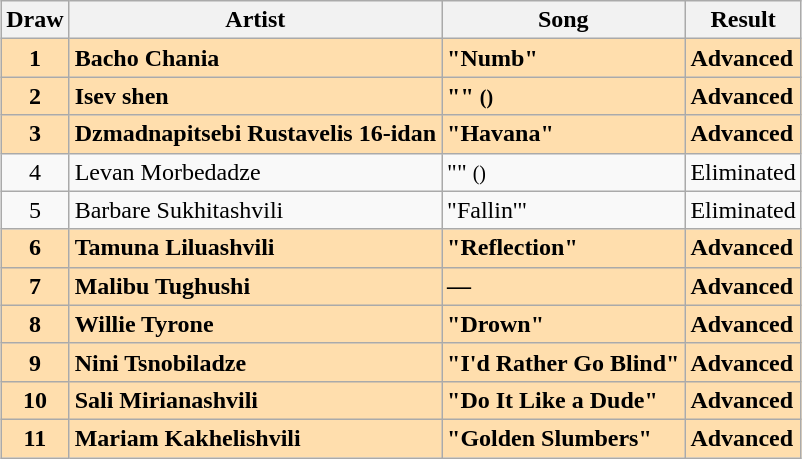<table class="sortable wikitable" style="margin: 1em auto 1em auto; text-align:center">
<tr>
<th>Draw</th>
<th>Artist</th>
<th>Song</th>
<th>Result</th>
</tr>
<tr style="font-weight:bold; background:navajowhite;">
<td>1</td>
<td align="left">Bacho Chania</td>
<td align="left">"Numb"</td>
<td align="left">Advanced</td>
</tr>
<tr style="font-weight:bold; background:navajowhite;">
<td>2</td>
<td align="left">Isev shen</td>
<td align="left">"" <small>()</small></td>
<td align="left">Advanced</td>
</tr>
<tr style="font-weight:bold; background:navajowhite;">
<td>3</td>
<td align="left">Dzmadnapitsebi Rustavelis 16-idan</td>
<td align="left">"Havana"</td>
<td align="left">Advanced</td>
</tr>
<tr>
<td>4</td>
<td align="left">Levan Morbedadze</td>
<td align="left">"" <small>()</small></td>
<td align="left">Eliminated</td>
</tr>
<tr>
<td>5</td>
<td align="left">Barbare Sukhitashvili</td>
<td align="left">"Fallin'"</td>
<td align="left">Eliminated</td>
</tr>
<tr style="font-weight:bold; background:navajowhite;">
<td>6</td>
<td align="left">Tamuna Liluashvili</td>
<td align="left">"Reflection"</td>
<td align="left">Advanced</td>
</tr>
<tr style="font-weight:bold; background:navajowhite;">
<td>7</td>
<td align="left">Malibu Tughushi</td>
<td align="left">—</td>
<td align="left">Advanced</td>
</tr>
<tr style="font-weight:bold; background:navajowhite;">
<td>8</td>
<td align="left">Willie Tyrone</td>
<td align="left">"Drown"</td>
<td align="left">Advanced</td>
</tr>
<tr style="font-weight:bold; background:navajowhite;">
<td>9</td>
<td align="left">Nini Tsnobiladze</td>
<td align="left">"I'd Rather Go Blind"</td>
<td align="left">Advanced</td>
</tr>
<tr style="font-weight:bold; background:navajowhite;">
<td>10</td>
<td align="left">Sali Mirianashvili</td>
<td align="left">"Do It Like a Dude"</td>
<td align="left">Advanced</td>
</tr>
<tr style="font-weight:bold; background:navajowhite;">
<td>11</td>
<td align="left">Mariam Kakhelishvili</td>
<td align="left">"Golden Slumbers"</td>
<td align="left">Advanced</td>
</tr>
</table>
